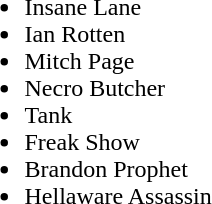<table>
<tr>
<td valign=top><br><ul><li>Insane Lane</li><li>Ian Rotten</li><li>Mitch Page</li><li>Necro Butcher</li><li>Tank</li><li>Freak Show</li><li>Brandon Prophet</li><li>Hellaware Assassin</li></ul></td>
</tr>
</table>
